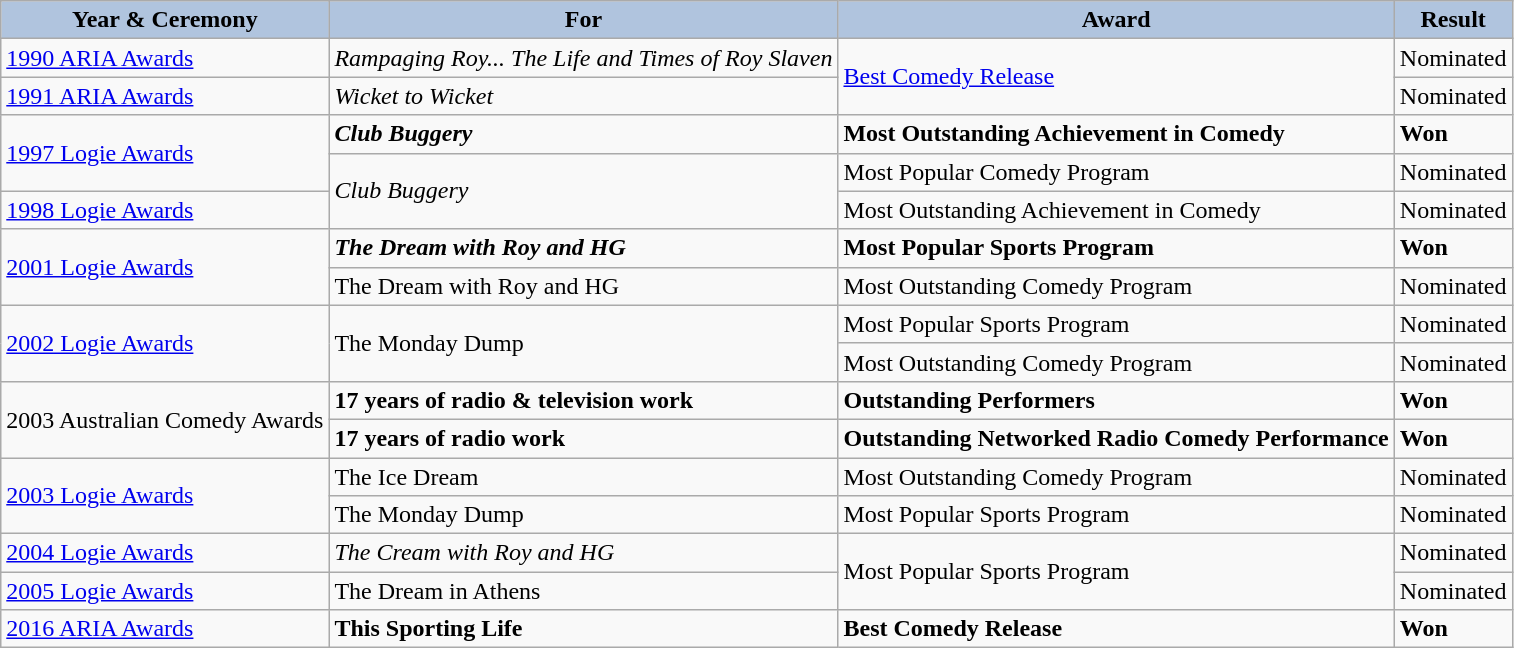<table class="wikitable">
<tr style="background:#b0c4de; text-align:center;">
<td><strong>Year & Ceremony</strong></td>
<td><strong>For</strong></td>
<td><strong>Award</strong></td>
<td><strong>Result</strong></td>
</tr>
<tr>
<td><a href='#'>1990 ARIA Awards</a></td>
<td><em>Rampaging Roy... The Life and Times of Roy Slaven</em></td>
<td rowspan="2"><a href='#'>Best Comedy Release</a></td>
<td>Nominated</td>
</tr>
<tr>
<td><a href='#'>1991 ARIA Awards</a></td>
<td><em>Wicket to Wicket</em></td>
<td>Nominated</td>
</tr>
<tr>
<td rowspan="2"><a href='#'>1997 Logie Awards</a></td>
<td><strong><em>Club Buggery</em></strong></td>
<td><strong>Most Outstanding Achievement in Comedy</strong></td>
<td><strong>Won</strong></td>
</tr>
<tr>
<td rowspan="2"><em>Club Buggery</em></td>
<td>Most Popular Comedy Program</td>
<td>Nominated</td>
</tr>
<tr>
<td><a href='#'>1998 Logie Awards</a></td>
<td>Most Outstanding Achievement in Comedy</td>
<td>Nominated</td>
</tr>
<tr>
<td rowspan="2"><a href='#'>2001 Logie Awards</a></td>
<td><strong><em>The Dream with Roy and HG</em></strong></td>
<td><strong>Most Popular Sports Program</strong></td>
<td><strong>Won</strong> </td>
</tr>
<tr>
<td>The Dream with Roy and HG</td>
<td>Most Outstanding Comedy Program</td>
<td>Nominated</td>
</tr>
<tr>
<td rowspan="2"><a href='#'>2002 Logie Awards</a></td>
<td rowspan="2">The Monday Dump</td>
<td>Most Popular Sports Program</td>
<td>Nominated</td>
</tr>
<tr>
<td>Most Outstanding Comedy Program</td>
<td>Nominated</td>
</tr>
<tr>
<td rowspan="2">2003 Australian Comedy Awards</td>
<td><strong>17 years of radio & television work</strong></td>
<td><strong>Outstanding Performers</strong></td>
<td><strong>Won</strong> </td>
</tr>
<tr>
<td><strong>17 years of radio work</strong></td>
<td><strong>Outstanding Networked Radio Comedy Performance</strong></td>
<td><strong>Won</strong> </td>
</tr>
<tr>
<td rowspan="2"><a href='#'>2003 Logie Awards</a></td>
<td>The Ice Dream</td>
<td>Most Outstanding Comedy Program</td>
<td>Nominated</td>
</tr>
<tr>
<td>The Monday Dump</td>
<td>Most Popular Sports Program</td>
<td>Nominated</td>
</tr>
<tr>
<td><a href='#'>2004 Logie Awards</a></td>
<td><em>The Cream with Roy and HG</em></td>
<td rowspan="2">Most Popular Sports Program</td>
<td>Nominated </td>
</tr>
<tr>
<td><a href='#'>2005 Logie Awards</a></td>
<td>The Dream in Athens</td>
<td>Nominated</td>
</tr>
<tr>
<td><a href='#'>2016 ARIA Awards</a></td>
<td><strong>This Sporting Life</strong></td>
<td><strong>Best Comedy Release</strong></td>
<td><strong>Won</strong></td>
</tr>
</table>
